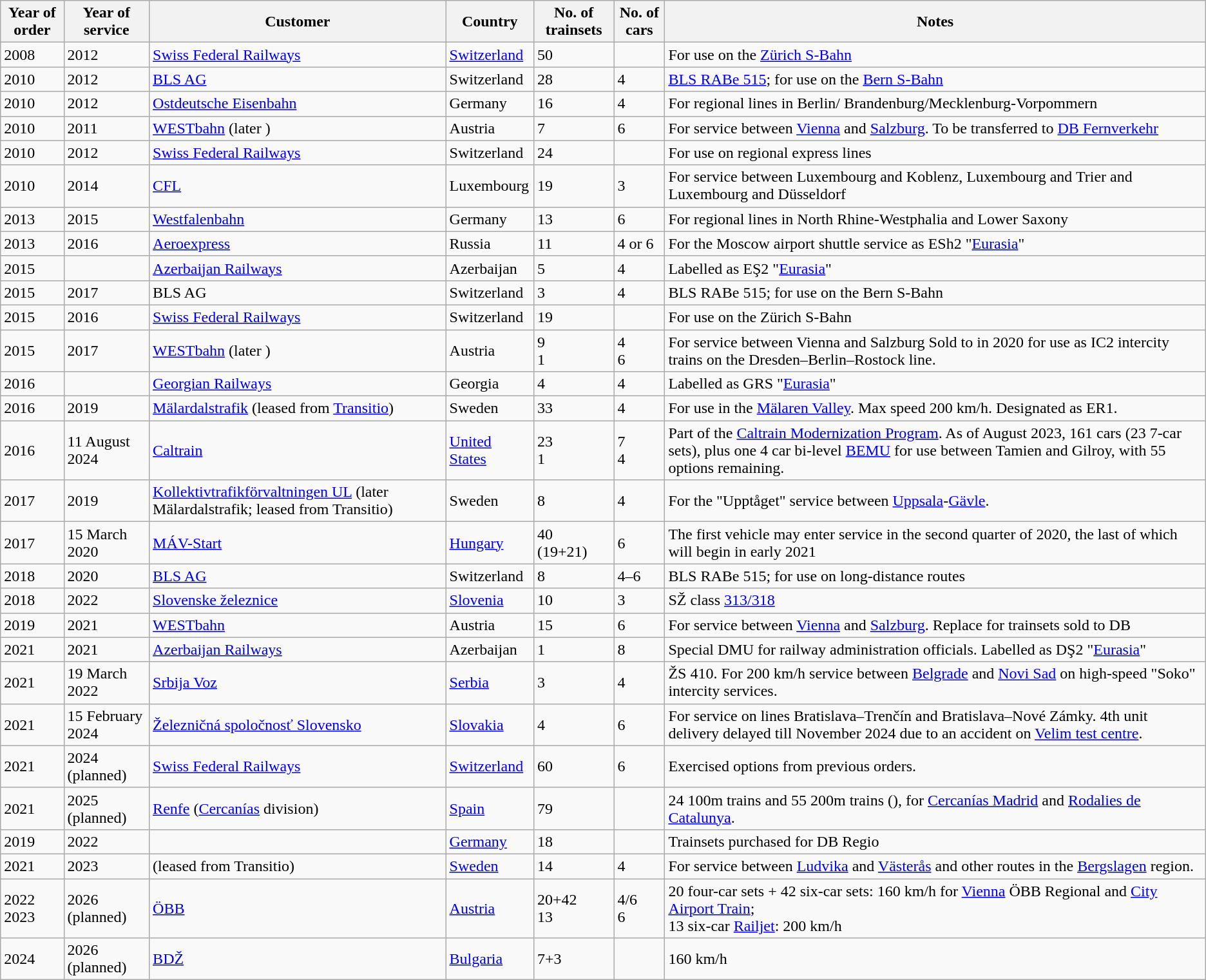<table class="wikitable sortable">
<tr>
<th>Year of order</th>
<th>Year of service</th>
<th>Customer</th>
<th>Country</th>
<th>No. of trainsets</th>
<th>No. of cars</th>
<th>Notes</th>
</tr>
<tr>
<td>2008</td>
<td>2012</td>
<td><a href='#'>Swiss Federal Railways</a></td>
<td><a href='#'>Switzerland</a></td>
<td>50</td>
<td></td>
<td>For use on the <a href='#'>Zürich S-Bahn</a></td>
</tr>
<tr>
<td>2010</td>
<td>2012</td>
<td><a href='#'>BLS AG</a></td>
<td>Switzerland</td>
<td>28</td>
<td>4</td>
<td><a href='#'>BLS RABe 515</a>; for use on the <a href='#'>Bern S-Bahn</a></td>
</tr>
<tr>
<td>2010</td>
<td>2012</td>
<td><a href='#'>Ostdeutsche Eisenbahn</a></td>
<td>Germany</td>
<td>16</td>
<td>4</td>
<td>For regional lines in Berlin/ Brandenburg/Mecklenburg-Vorpommern</td>
</tr>
<tr>
<td>2010</td>
<td>2011</td>
<td><a href='#'>WESTbahn</a> (later )</td>
<td>Austria</td>
<td>7</td>
<td>6</td>
<td>For service between <a href='#'>Vienna</a> and <a href='#'>Salzburg</a>. To be transferred to <a href='#'>DB Fernverkehr</a></td>
</tr>
<tr>
<td>2010</td>
<td>2012</td>
<td><a href='#'>Swiss Federal Railways</a></td>
<td>Switzerland</td>
<td>24</td>
<td></td>
<td>For use on regional express lines</td>
</tr>
<tr>
<td>2010</td>
<td>2014</td>
<td><a href='#'>CFL</a></td>
<td>Luxembourg</td>
<td>19</td>
<td>3</td>
<td>For service between Luxembourg and Koblenz, Luxembourg and Trier and Luxembourg and Düsseldorf </td>
</tr>
<tr>
<td>2013</td>
<td>2015</td>
<td><a href='#'>Westfalenbahn</a></td>
<td>Germany</td>
<td>13</td>
<td>6</td>
<td>For regional lines in North Rhine-Westphalia and Lower Saxony</td>
</tr>
<tr>
<td>2013</td>
<td>2016</td>
<td><a href='#'>Aeroexpress</a></td>
<td>Russia</td>
<td>11</td>
<td>4 or 6</td>
<td>For the Moscow airport shuttle service as ESh2 "<a href='#'>Eurasia</a>"</td>
</tr>
<tr>
<td>2015</td>
<td></td>
<td><a href='#'>Azerbaijan Railways</a></td>
<td>Azerbaijan</td>
<td>5</td>
<td>4</td>
<td>Labelled as EŞ2 "<a href='#'>Eurasia</a>"</td>
</tr>
<tr>
<td>2015</td>
<td>2017</td>
<td>BLS AG</td>
<td>Switzerland</td>
<td>3</td>
<td>4</td>
<td>BLS RABe 515; for use on the Bern S-Bahn</td>
</tr>
<tr>
<td>2015</td>
<td>2016</td>
<td><a href='#'>Swiss Federal Railways</a></td>
<td>Switzerland</td>
<td>19</td>
<td></td>
<td>For use on the Zürich S-Bahn</td>
</tr>
<tr>
<td>2015</td>
<td>2017</td>
<td><a href='#'>WESTbahn</a> (later )</td>
<td>Austria</td>
<td>9<br>1</td>
<td>4<br>6</td>
<td>For service between Vienna and Salzburg Sold to  in 2020 for use as IC2 intercity trains on the Dresden–Berlin–Rostock line.</td>
</tr>
<tr>
<td>2016</td>
<td></td>
<td><a href='#'>Georgian Railways</a></td>
<td>Georgia</td>
<td>4</td>
<td>4</td>
<td>Labelled as GRS "<a href='#'>Eurasia</a>"</td>
</tr>
<tr>
<td>2016</td>
<td>2019</td>
<td><a href='#'>Mälardalstrafik</a> (leased from <a href='#'>Transitio</a>)</td>
<td>Sweden</td>
<td>33</td>
<td>4</td>
<td>For use in the <a href='#'>Mälaren Valley</a>. Max speed 200 km/h. Designated as ER1.</td>
</tr>
<tr>
<td>2016</td>
<td>11 August 2024</td>
<td><a href='#'>Caltrain</a></td>
<td><a href='#'>United States</a></td>
<td>23<br>1</td>
<td>7<br>4</td>
<td>Part of the <a href='#'>Caltrain Modernization Program</a>. As of August 2023, 161 cars (23 7-car sets), plus one 4 car bi-level <a href='#'>BEMU</a> for use between Tamien and Gilroy, with 55 options remaining.</td>
</tr>
<tr>
<td>2017</td>
<td>2019</td>
<td><a href='#'>Kollektivtrafikförvaltningen UL</a> (later Mälardalstrafik; leased from Transitio)</td>
<td>Sweden</td>
<td>8</td>
<td>4</td>
<td>For the "Upptåget" service between <a href='#'>Uppsala</a>-<a href='#'>Gävle</a>.</td>
</tr>
<tr>
<td>2017</td>
<td>15 March 2020</td>
<td><a href='#'>MÁV-Start</a></td>
<td><a href='#'>Hungary</a></td>
<td>40<br>(19+21)</td>
<td>6</td>
<td>The first vehicle may enter service in the second quarter of 2020, the last of which will begin in early 2021</td>
</tr>
<tr>
<td>2018</td>
<td>2020</td>
<td><a href='#'>BLS AG</a></td>
<td>Switzerland</td>
<td>8</td>
<td>4–6</td>
<td>BLS RABe 515; for use on long-distance routes</td>
</tr>
<tr>
<td>2018</td>
<td>2022</td>
<td><a href='#'>Slovenske železnice</a></td>
<td><a href='#'>Slovenia</a></td>
<td>10</td>
<td>3</td>
<td>SŽ class <a href='#'>313/318</a></td>
</tr>
<tr>
<td>2019</td>
<td>2021</td>
<td><a href='#'>WESTbahn</a></td>
<td>Austria</td>
<td>15</td>
<td>6</td>
<td>For service between <a href='#'>Vienna</a> and <a href='#'>Salzburg</a>. Replace for trainsets sold to DB</td>
</tr>
<tr>
<td>2021</td>
<td>2021</td>
<td><a href='#'>Azerbaijan Railways</a></td>
<td>Azerbaijan</td>
<td>1</td>
<td>8</td>
<td>Special DMU for railway administration officials. Labelled as DŞ2 "<a href='#'>Eurasia</a>"</td>
</tr>
<tr>
<td>2021</td>
<td>19 March 2022</td>
<td><a href='#'>Srbija Voz</a></td>
<td><a href='#'>Serbia</a></td>
<td>3</td>
<td>4</td>
<td>ŽS 410. For 200 km/h service between <a href='#'>Belgrade</a> and <a href='#'>Novi Sad</a> on high-speed "Soko" intercity services.</td>
</tr>
<tr>
<td>2021</td>
<td>15 February 2024</td>
<td><a href='#'>Železničná spoločnosť Slovensko</a></td>
<td><a href='#'>Slovakia</a></td>
<td>4</td>
<td>6</td>
<td>For service on lines Bratislava–Trenčín and Bratislava–Nové Zámky. 4th unit delivery delayed till November 2024 due to an accident on <a href='#'>Velim test centre</a>.</td>
</tr>
<tr>
<td>2021</td>
<td>2024 (planned)</td>
<td><a href='#'>Swiss Federal Railways</a></td>
<td><a href='#'>Switzerland</a></td>
<td>60</td>
<td>6</td>
<td>Exercised options from previous orders.</td>
</tr>
<tr>
<td>2021</td>
<td>2025 (planned)</td>
<td><a href='#'>Renfe</a> (<a href='#'>Cercanías</a> division)</td>
<td><a href='#'>Spain</a></td>
<td>79</td>
<td></td>
<td>24 100m trains and 55 200m trains (), for <a href='#'>Cercanías Madrid</a> and <a href='#'>Rodalies de Catalunya</a>.</td>
</tr>
<tr>
<td>2019</td>
<td>2022</td>
<td></td>
<td><a href='#'>Germany</a></td>
<td>18</td>
<td></td>
<td>Trainsets purchased for DB Regio</td>
</tr>
<tr>
<td>2021</td>
<td>2023</td>
<td> (leased from Transitio)</td>
<td><a href='#'>Sweden</a></td>
<td>14</td>
<td>4</td>
<td>For service between <a href='#'>Ludvika</a> and <a href='#'>Västerås</a> and other routes in the <a href='#'>Bergslagen</a> region.</td>
</tr>
<tr>
<td>2022<br>2023</td>
<td>2026 (planned)</td>
<td><a href='#'>ÖBB</a></td>
<td><a href='#'>Austria</a></td>
<td>20+42<br>13</td>
<td>4/6<br>6</td>
<td>20 four-car sets + 42 six-car sets: 160 km/h for <a href='#'>Vienna</a> ÖBB Regional and <a href='#'>City Airport Train</a>;<br>13 six-car <a href='#'>Railjet</a>: 200 km/h</td>
</tr>
<tr>
<td>2024</td>
<td>2026 (planned)</td>
<td><a href='#'>BDŽ</a></td>
<td><a href='#'>Bulgaria</a></td>
<td>7+3</td>
<td></td>
<td>160 km/h</td>
</tr>
</table>
